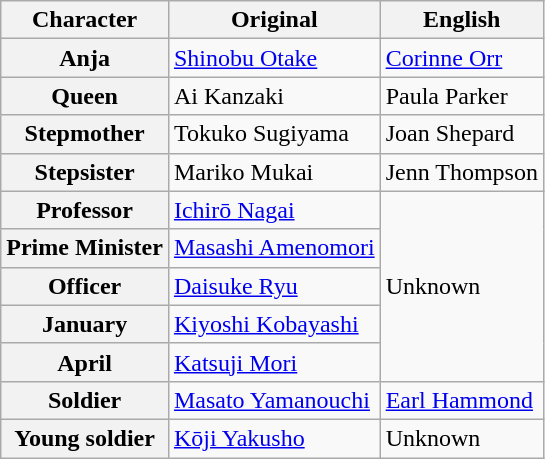<table class="wikitable">
<tr>
<th>Character</th>
<th>Original</th>
<th>English</th>
</tr>
<tr>
<th>Anja</th>
<td><a href='#'>Shinobu Otake</a></td>
<td><a href='#'>Corinne Orr</a></td>
</tr>
<tr>
<th>Queen</th>
<td>Ai Kanzaki</td>
<td>Paula Parker</td>
</tr>
<tr>
<th>Stepmother</th>
<td>Tokuko Sugiyama</td>
<td>Joan Shepard</td>
</tr>
<tr>
<th>Stepsister</th>
<td>Mariko Mukai</td>
<td>Jenn Thompson</td>
</tr>
<tr>
<th>Professor</th>
<td><a href='#'>Ichirō Nagai</a></td>
<td rowspan="5">Unknown</td>
</tr>
<tr>
<th>Prime Minister</th>
<td><a href='#'>Masashi Amenomori</a></td>
</tr>
<tr>
<th>Officer</th>
<td><a href='#'>Daisuke Ryu</a></td>
</tr>
<tr>
<th>January</th>
<td><a href='#'>Kiyoshi Kobayashi</a></td>
</tr>
<tr>
<th>April</th>
<td><a href='#'>Katsuji Mori</a></td>
</tr>
<tr>
<th>Soldier</th>
<td><a href='#'>Masato Yamanouchi</a></td>
<td><a href='#'>Earl Hammond</a></td>
</tr>
<tr>
<th>Young soldier</th>
<td><a href='#'>Kōji Yakusho</a></td>
<td>Unknown</td>
</tr>
</table>
